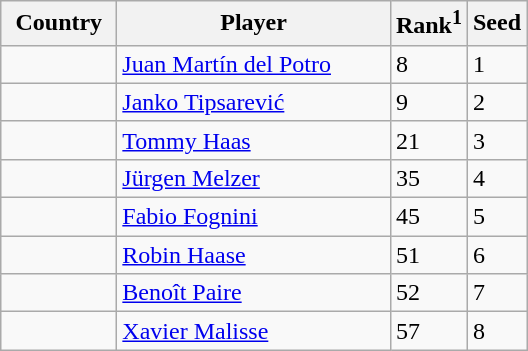<table class="sortable wikitable">
<tr>
<th width="70">Country</th>
<th width="175">Player</th>
<th>Rank<sup>1</sup></th>
<th>Seed</th>
</tr>
<tr>
<td></td>
<td><a href='#'>Juan Martín del Potro</a></td>
<td>8</td>
<td>1</td>
</tr>
<tr>
<td></td>
<td><a href='#'>Janko Tipsarević</a></td>
<td>9</td>
<td>2</td>
</tr>
<tr>
<td></td>
<td><a href='#'>Tommy Haas</a></td>
<td>21</td>
<td>3</td>
</tr>
<tr>
<td></td>
<td><a href='#'>Jürgen Melzer</a></td>
<td>35</td>
<td>4</td>
</tr>
<tr>
<td></td>
<td><a href='#'>Fabio Fognini</a></td>
<td>45</td>
<td>5</td>
</tr>
<tr>
<td></td>
<td><a href='#'>Robin Haase</a></td>
<td>51</td>
<td>6</td>
</tr>
<tr>
<td></td>
<td><a href='#'>Benoît Paire</a></td>
<td>52</td>
<td>7</td>
</tr>
<tr>
<td></td>
<td><a href='#'>Xavier Malisse</a></td>
<td>57</td>
<td>8</td>
</tr>
</table>
